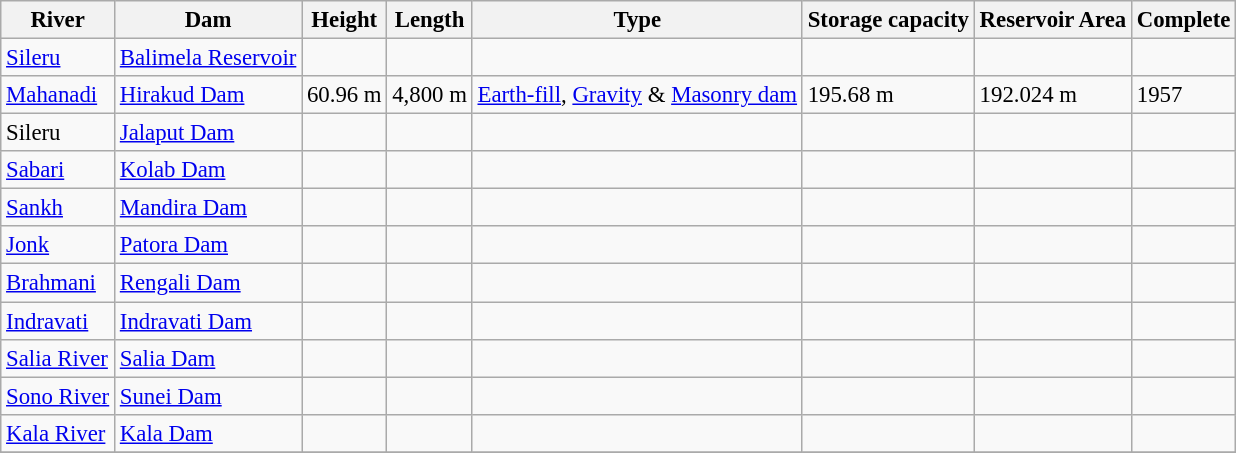<table class="wikitable sortable" style="font-size: 95%;">
<tr>
<th>River</th>
<th>Dam</th>
<th>Height</th>
<th>Length</th>
<th>Type</th>
<th>Storage capacity</th>
<th>Reservoir Area</th>
<th>Complete</th>
</tr>
<tr>
<td><a href='#'>Sileru</a></td>
<td><a href='#'>Balimela Reservoir</a></td>
<td></td>
<td></td>
<td></td>
<td></td>
<td></td>
<td></td>
</tr>
<tr>
<td><a href='#'>Mahanadi</a></td>
<td><a href='#'>Hirakud Dam</a></td>
<td>60.96 m</td>
<td>4,800 m</td>
<td><a href='#'>Earth-fill</a>, <a href='#'>Gravity</a> & <a href='#'>Masonry dam</a></td>
<td>195.68 m</td>
<td>192.024 m</td>
<td>1957</td>
</tr>
<tr>
<td>Sileru</td>
<td><a href='#'>Jalaput Dam</a></td>
<td></td>
<td></td>
<td></td>
<td></td>
<td></td>
<td></td>
</tr>
<tr>
<td><a href='#'>Sabari</a></td>
<td><a href='#'>Kolab Dam</a></td>
<td></td>
<td></td>
<td></td>
<td></td>
<td></td>
<td></td>
</tr>
<tr>
<td><a href='#'>Sankh</a></td>
<td><a href='#'>Mandira Dam</a></td>
<td></td>
<td></td>
<td></td>
<td></td>
<td></td>
<td></td>
</tr>
<tr>
<td><a href='#'>Jonk</a></td>
<td><a href='#'>Patora Dam</a></td>
<td></td>
<td></td>
<td></td>
<td></td>
<td></td>
<td></td>
</tr>
<tr>
<td><a href='#'>Brahmani</a></td>
<td><a href='#'>Rengali Dam</a></td>
<td></td>
<td></td>
<td></td>
<td></td>
<td></td>
<td></td>
</tr>
<tr>
<td><a href='#'>Indravati</a></td>
<td><a href='#'>Indravati Dam</a></td>
<td></td>
<td></td>
<td></td>
<td></td>
<td></td>
<td></td>
</tr>
<tr>
<td><a href='#'>Salia River</a></td>
<td><a href='#'>Salia Dam</a></td>
<td></td>
<td></td>
<td></td>
<td></td>
<td></td>
<td></td>
</tr>
<tr>
<td><a href='#'>Sono River</a></td>
<td><a href='#'>Sunei Dam</a></td>
<td></td>
<td></td>
<td></td>
<td></td>
<td></td>
<td></td>
</tr>
<tr>
<td><a href='#'>Kala River</a></td>
<td><a href='#'>Kala Dam</a></td>
<td></td>
<td></td>
<td></td>
<td></td>
<td></td>
<td></td>
</tr>
<tr>
</tr>
</table>
